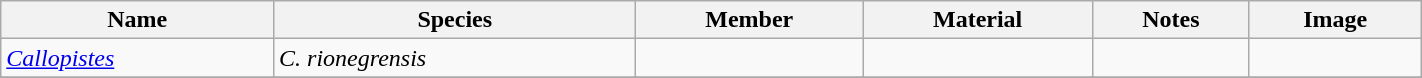<table class="wikitable" align="center" width="75%">
<tr>
<th>Name</th>
<th>Species</th>
<th>Member</th>
<th>Material</th>
<th>Notes</th>
<th>Image</th>
</tr>
<tr>
<td><em><a href='#'>Callopistes</a></em></td>
<td><em>C. rionegrensis</em></td>
<td></td>
<td></td>
<td></td>
<td></td>
</tr>
<tr>
</tr>
</table>
